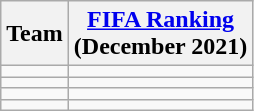<table class="wikitable sortable" style="text-align: left;">
<tr>
<th>Team</th>
<th><a href='#'>FIFA Ranking</a><br>(December 2021)</th>
</tr>
<tr>
<td></td>
<td></td>
</tr>
<tr>
<td></td>
<td></td>
</tr>
<tr>
<td></td>
<td></td>
</tr>
<tr>
<td></td>
<td></td>
</tr>
</table>
